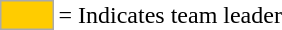<table>
<tr>
<td style="background-color:#FFCC00; border:1px solid #aaaaaa; width:2em;"></td>
<td>= Indicates team leader</td>
</tr>
</table>
